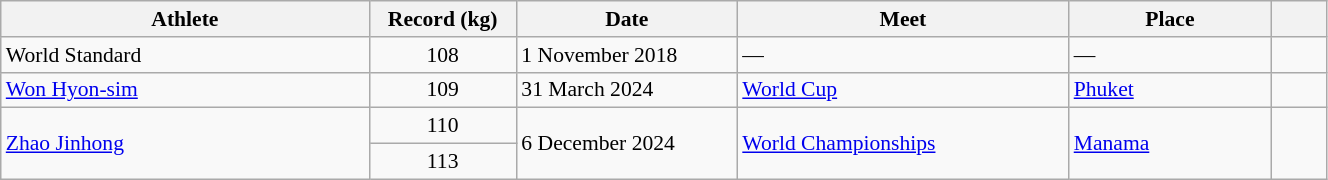<table class="wikitable" style="font-size:90%; width: 70%;">
<tr>
<th width=20%>Athlete</th>
<th width=8%>Record (kg)</th>
<th width=12%>Date</th>
<th width=18%>Meet</th>
<th width=11%>Place</th>
<th width=3%></th>
</tr>
<tr>
<td>World Standard</td>
<td align=center>108</td>
<td>1 November 2018</td>
<td>—</td>
<td>—</td>
<td></td>
</tr>
<tr>
<td> <a href='#'>Won Hyon-sim</a></td>
<td align=center>109</td>
<td>31 March 2024</td>
<td><a href='#'>World Cup</a></td>
<td><a href='#'>Phuket</a></td>
<td></td>
</tr>
<tr>
<td rowspan=2> <a href='#'>Zhao Jinhong</a></td>
<td align=center>110</td>
<td rowspan=2>6 December 2024</td>
<td rowspan=2><a href='#'>World Championships</a></td>
<td rowspan=2><a href='#'>Manama</a></td>
<td rowspan=2></td>
</tr>
<tr>
<td align=center>113</td>
</tr>
</table>
